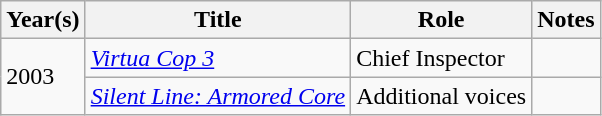<table class="wikitable">
<tr>
<th>Year(s)</th>
<th>Title</th>
<th>Role</th>
<th>Notes</th>
</tr>
<tr>
<td rowspan="2">2003</td>
<td><em><a href='#'>Virtua Cop 3</a></em></td>
<td>Chief Inspector</td>
<td></td>
</tr>
<tr>
<td><em><a href='#'>Silent Line: Armored Core</a></em></td>
<td>Additional voices</td>
<td></td>
</tr>
</table>
